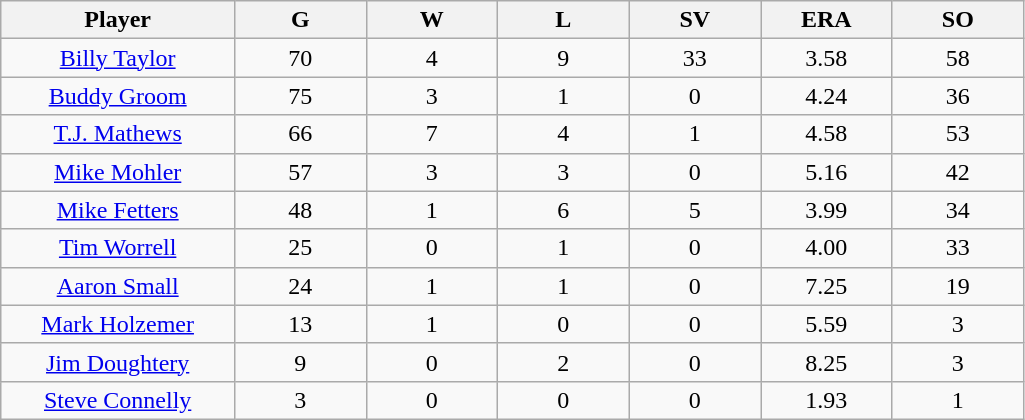<table class="wikitable sortable">
<tr>
<th bgcolor="#DDDDFF" width="16%">Player</th>
<th bgcolor="#DDDDFF" width="9%">G</th>
<th bgcolor="#DDDDFF" width="9%">W</th>
<th bgcolor="#DDDDFF" width="9%">L</th>
<th bgcolor="#DDDDFF" width="9%">SV</th>
<th bgcolor="#DDDDFF" width="9%">ERA</th>
<th bgcolor="#DDDDFF" width="9%">SO</th>
</tr>
<tr align="center">
<td><a href='#'>Billy Taylor</a></td>
<td>70</td>
<td>4</td>
<td>9</td>
<td>33</td>
<td>3.58</td>
<td>58</td>
</tr>
<tr align=center>
<td><a href='#'>Buddy Groom</a></td>
<td>75</td>
<td>3</td>
<td>1</td>
<td>0</td>
<td>4.24</td>
<td>36</td>
</tr>
<tr align=center>
<td><a href='#'>T.J. Mathews</a></td>
<td>66</td>
<td>7</td>
<td>4</td>
<td>1</td>
<td>4.58</td>
<td>53</td>
</tr>
<tr align=center>
<td><a href='#'>Mike Mohler</a></td>
<td>57</td>
<td>3</td>
<td>3</td>
<td>0</td>
<td>5.16</td>
<td>42</td>
</tr>
<tr align=center>
<td><a href='#'>Mike Fetters</a></td>
<td>48</td>
<td>1</td>
<td>6</td>
<td>5</td>
<td>3.99</td>
<td>34</td>
</tr>
<tr align=center>
<td><a href='#'>Tim Worrell</a></td>
<td>25</td>
<td>0</td>
<td>1</td>
<td>0</td>
<td>4.00</td>
<td>33</td>
</tr>
<tr align=center>
<td><a href='#'>Aaron Small</a></td>
<td>24</td>
<td>1</td>
<td>1</td>
<td>0</td>
<td>7.25</td>
<td>19</td>
</tr>
<tr align=center>
<td><a href='#'>Mark Holzemer</a></td>
<td>13</td>
<td>1</td>
<td>0</td>
<td>0</td>
<td>5.59</td>
<td>3</td>
</tr>
<tr align=center>
<td><a href='#'>Jim Doughtery</a></td>
<td>9</td>
<td>0</td>
<td>2</td>
<td>0</td>
<td>8.25</td>
<td>3</td>
</tr>
<tr align=center>
<td><a href='#'>Steve Connelly</a></td>
<td>3</td>
<td>0</td>
<td>0</td>
<td>0</td>
<td>1.93</td>
<td>1</td>
</tr>
</table>
